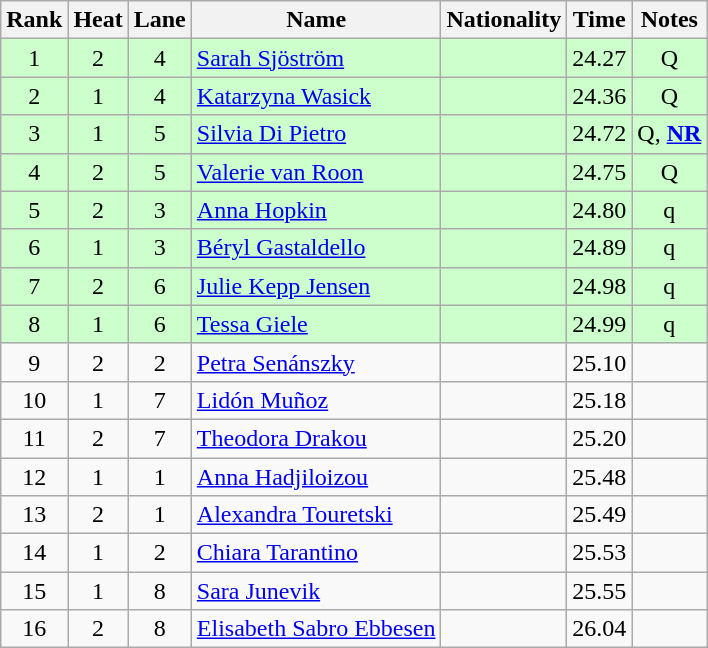<table class="wikitable sortable" style="text-align:center">
<tr>
<th>Rank</th>
<th>Heat</th>
<th>Lane</th>
<th>Name</th>
<th>Nationality</th>
<th>Time</th>
<th>Notes</th>
</tr>
<tr bgcolor=ccffcc>
<td>1</td>
<td>2</td>
<td>4</td>
<td align=left><a href='#'>Sarah Sjöström</a></td>
<td align=left></td>
<td>24.27</td>
<td>Q</td>
</tr>
<tr bgcolor=ccffcc>
<td>2</td>
<td>1</td>
<td>4</td>
<td align=left><a href='#'>Katarzyna Wasick</a></td>
<td align=left></td>
<td>24.36</td>
<td>Q</td>
</tr>
<tr bgcolor=ccffcc>
<td>3</td>
<td>1</td>
<td>5</td>
<td align=left><a href='#'>Silvia Di Pietro</a></td>
<td align=left></td>
<td>24.72</td>
<td>Q, <strong><a href='#'>NR</a></strong></td>
</tr>
<tr bgcolor=ccffcc>
<td>4</td>
<td>2</td>
<td>5</td>
<td align=left><a href='#'>Valerie van Roon</a></td>
<td align=left></td>
<td>24.75</td>
<td>Q</td>
</tr>
<tr bgcolor=ccffcc>
<td>5</td>
<td>2</td>
<td>3</td>
<td align=left><a href='#'>Anna Hopkin</a></td>
<td align=left></td>
<td>24.80</td>
<td>q</td>
</tr>
<tr bgcolor=ccffcc>
<td>6</td>
<td>1</td>
<td>3</td>
<td align=left><a href='#'>Béryl Gastaldello</a></td>
<td align=left></td>
<td>24.89</td>
<td>q</td>
</tr>
<tr bgcolor=ccffcc>
<td>7</td>
<td>2</td>
<td>6</td>
<td align=left><a href='#'>Julie Kepp Jensen</a></td>
<td align=left></td>
<td>24.98</td>
<td>q</td>
</tr>
<tr bgcolor=ccffcc>
<td>8</td>
<td>1</td>
<td>6</td>
<td align=left><a href='#'>Tessa Giele</a></td>
<td align=left></td>
<td>24.99</td>
<td>q</td>
</tr>
<tr>
<td>9</td>
<td>2</td>
<td>2</td>
<td align=left><a href='#'>Petra Senánszky</a></td>
<td align=left></td>
<td>25.10</td>
<td></td>
</tr>
<tr>
<td>10</td>
<td>1</td>
<td>7</td>
<td align=left><a href='#'>Lidón Muñoz</a></td>
<td align=left></td>
<td>25.18</td>
<td></td>
</tr>
<tr>
<td>11</td>
<td>2</td>
<td>7</td>
<td align=left><a href='#'>Theodora Drakou</a></td>
<td align=left></td>
<td>25.20</td>
<td></td>
</tr>
<tr>
<td>12</td>
<td>1</td>
<td>1</td>
<td align=left><a href='#'>Anna Hadjiloizou</a></td>
<td align=left></td>
<td>25.48</td>
<td></td>
</tr>
<tr>
<td>13</td>
<td>2</td>
<td>1</td>
<td align=left><a href='#'>Alexandra Touretski</a></td>
<td align=left></td>
<td>25.49</td>
<td></td>
</tr>
<tr>
<td>14</td>
<td>1</td>
<td>2</td>
<td align=left><a href='#'>Chiara Tarantino</a></td>
<td align=left></td>
<td>25.53</td>
<td></td>
</tr>
<tr>
<td>15</td>
<td>1</td>
<td>8</td>
<td align=left><a href='#'>Sara Junevik</a></td>
<td align=left></td>
<td>25.55</td>
<td></td>
</tr>
<tr>
<td>16</td>
<td>2</td>
<td>8</td>
<td align=left><a href='#'>Elisabeth Sabro Ebbesen</a></td>
<td align=left></td>
<td>26.04</td>
<td></td>
</tr>
</table>
